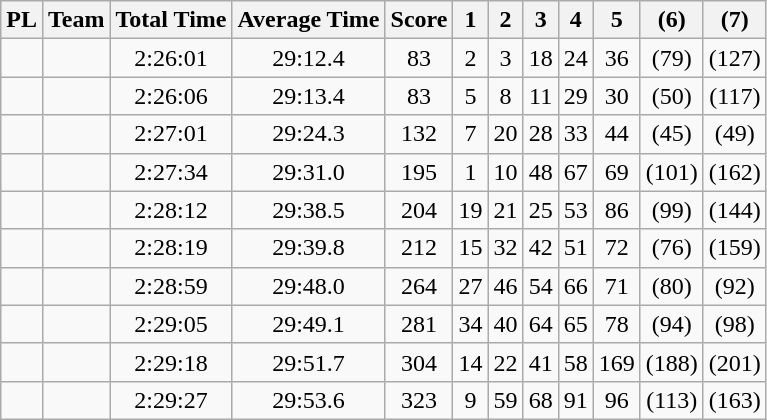<table class="wikitable sortable" style="text-align:center">
<tr Wake Forest>
<th>PL</th>
<th>Team</th>
<th>Total Time</th>
<th>Average Time</th>
<th>Score</th>
<th>1</th>
<th>2</th>
<th>3</th>
<th>4</th>
<th>5</th>
<th>(6)</th>
<th>(7)</th>
</tr>
<tr>
<td></td>
<td></td>
<td>2:26:01</td>
<td>29:12.4</td>
<td>83</td>
<td>2</td>
<td>3</td>
<td>18</td>
<td>24</td>
<td>36</td>
<td>(79)</td>
<td>(127)</td>
</tr>
<tr>
<td></td>
<td></td>
<td>2:26:06</td>
<td>29:13.4</td>
<td>83</td>
<td>5</td>
<td>8</td>
<td>11</td>
<td>29</td>
<td>30</td>
<td>(50)</td>
<td>(117)</td>
</tr>
<tr>
<td></td>
<td></td>
<td>2:27:01</td>
<td>29:24.3</td>
<td>132</td>
<td>7</td>
<td>20</td>
<td>28</td>
<td>33</td>
<td>44</td>
<td>(45)</td>
<td>(49)</td>
</tr>
<tr>
<td></td>
<td></td>
<td>2:27:34</td>
<td>29:31.0</td>
<td>195</td>
<td>1</td>
<td>10</td>
<td>48</td>
<td>67</td>
<td>69</td>
<td>(101)</td>
<td>(162)</td>
</tr>
<tr>
<td></td>
<td></td>
<td>2:28:12</td>
<td>29:38.5</td>
<td>204</td>
<td>19</td>
<td>21</td>
<td>25</td>
<td>53</td>
<td>86</td>
<td>(99)</td>
<td>(144)</td>
</tr>
<tr>
<td></td>
<td></td>
<td>2:28:19</td>
<td>29:39.8</td>
<td>212</td>
<td>15</td>
<td>32</td>
<td>42</td>
<td>51</td>
<td>72</td>
<td>(76)</td>
<td>(159)</td>
</tr>
<tr>
<td></td>
<td></td>
<td>2:28:59</td>
<td>29:48.0</td>
<td>264</td>
<td>27</td>
<td>46</td>
<td>54</td>
<td>66</td>
<td>71</td>
<td>(80)</td>
<td>(92)</td>
</tr>
<tr>
<td></td>
<td></td>
<td>2:29:05</td>
<td>29:49.1</td>
<td>281</td>
<td>34</td>
<td>40</td>
<td>64</td>
<td>65</td>
<td>78</td>
<td>(94)</td>
<td>(98)</td>
</tr>
<tr>
<td></td>
<td></td>
<td>2:29:18</td>
<td>29:51.7</td>
<td>304</td>
<td>14</td>
<td>22</td>
<td>41</td>
<td>58</td>
<td>169</td>
<td>(188)</td>
<td>(201)</td>
</tr>
<tr>
<td></td>
<td></td>
<td>2:29:27</td>
<td>29:53.6</td>
<td>323</td>
<td>9</td>
<td>59</td>
<td>68</td>
<td>91</td>
<td>96</td>
<td>(113)</td>
<td>(163)</td>
</tr>
</table>
